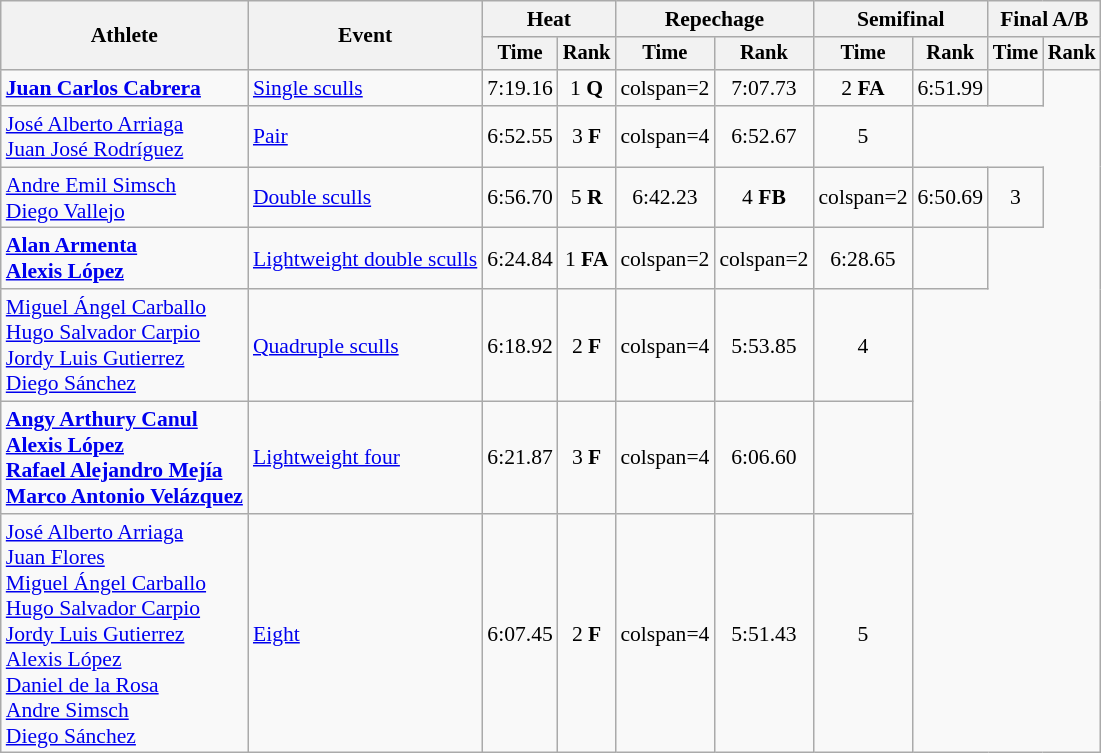<table class=wikitable style=font-size:90%;text-align:center>
<tr>
<th rowspan=2>Athlete</th>
<th rowspan=2>Event</th>
<th colspan=2>Heat</th>
<th colspan=2>Repechage</th>
<th colspan=2>Semifinal</th>
<th colspan=2>Final A/B</th>
</tr>
<tr style=font-size:95%>
<th>Time</th>
<th>Rank</th>
<th>Time</th>
<th>Rank</th>
<th>Time</th>
<th>Rank</th>
<th>Time</th>
<th>Rank</th>
</tr>
<tr>
<td align=left><strong><a href='#'>Juan Carlos Cabrera</a></strong></td>
<td align=left><a href='#'>Single sculls</a></td>
<td>7:19.16</td>
<td>1 <strong>Q</strong></td>
<td>colspan=2 </td>
<td>7:07.73</td>
<td>2 <strong>FA</strong></td>
<td>6:51.99</td>
<td></td>
</tr>
<tr>
<td align=left><a href='#'>José Alberto Arriaga</a><br><a href='#'>Juan José Rodríguez</a></td>
<td align=left><a href='#'>Pair</a></td>
<td>6:52.55</td>
<td>3 <strong>F</strong></td>
<td>colspan=4 </td>
<td>6:52.67</td>
<td>5</td>
</tr>
<tr>
<td align=left><a href='#'>Andre Emil Simsch</a><br><a href='#'>Diego Vallejo</a></td>
<td align=left><a href='#'>Double sculls</a></td>
<td>6:56.70</td>
<td>5 <strong>R</strong></td>
<td>6:42.23</td>
<td>4 <strong>FB</strong></td>
<td>colspan=2 </td>
<td>6:50.69</td>
<td>3</td>
</tr>
<tr>
<td align=left><strong><a href='#'>Alan Armenta</a><br><a href='#'>Alexis López</a></strong></td>
<td align=left><a href='#'>Lightweight double sculls</a></td>
<td>6:24.84</td>
<td>1 <strong>FA</strong></td>
<td>colspan=2 </td>
<td>colspan=2 </td>
<td>6:28.65</td>
<td></td>
</tr>
<tr>
<td align=left><a href='#'>Miguel Ángel Carballo</a><br><a href='#'>Hugo Salvador Carpio</a><br><a href='#'>Jordy Luis Gutierrez</a><br><a href='#'>Diego Sánchez</a></td>
<td align=left><a href='#'>Quadruple sculls</a></td>
<td>6:18.92</td>
<td>2 <strong>F</strong></td>
<td>colspan=4 </td>
<td>5:53.85</td>
<td>4</td>
</tr>
<tr>
<td align=left><strong><a href='#'>Angy Arthury Canul</a><br><a href='#'>Alexis López</a><br><a href='#'>Rafael Alejandro Mejía</a><br><a href='#'>Marco Antonio Velázquez</a></strong></td>
<td align=left><a href='#'>Lightweight four</a></td>
<td>6:21.87</td>
<td>3 <strong>F</strong></td>
<td>colspan=4 </td>
<td>6:06.60</td>
<td></td>
</tr>
<tr>
<td align=left><a href='#'>José Alberto Arriaga</a><br><a href='#'>Juan Flores</a><br><a href='#'>Miguel Ángel Carballo</a><br><a href='#'>Hugo Salvador Carpio</a><br><a href='#'>Jordy Luis Gutierrez</a><br><a href='#'>Alexis López</a><br><a href='#'>Daniel de la Rosa</a><br><a href='#'>Andre Simsch</a><br><a href='#'>Diego Sánchez</a></td>
<td align=left><a href='#'>Eight</a></td>
<td>6:07.45</td>
<td>2 <strong>F</strong></td>
<td>colspan=4 </td>
<td>5:51.43</td>
<td>5</td>
</tr>
</table>
